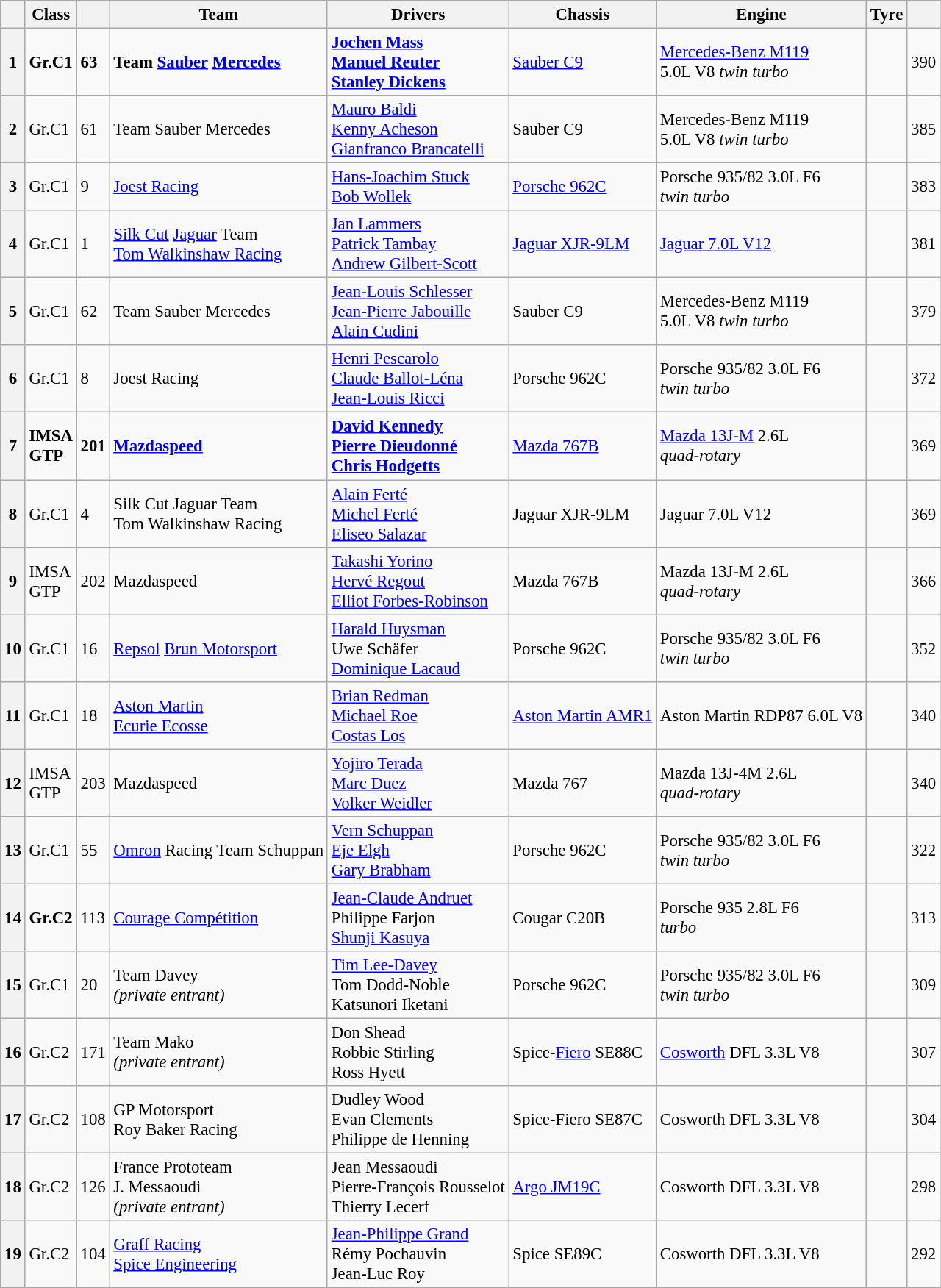<table class="wikitable" style="font-size: 95%;">
<tr>
<th></th>
<th>Class</th>
<th></th>
<th>Team</th>
<th>Drivers</th>
<th>Chassis</th>
<th>Engine</th>
<th>Tyre</th>
<th></th>
</tr>
<tr>
<th><strong>1</strong></th>
<td><strong>Gr.C1</strong></td>
<td><strong>63</strong></td>
<td><strong> Team <a href='#'>Sauber</a> <a href='#'>Mercedes</a> </strong></td>
<td><strong> <a href='#'>Jochen Mass</a><br> <a href='#'>Manuel Reuter</a><br> <a href='#'>Stanley Dickens</a> </strong></td>
<td><a href='#'>Sauber C9</a></td>
<td><a href='#'>Mercedes-Benz M119</a> <br>5.0L V8 <em>twin turbo</em></td>
<td></td>
<td>390</td>
</tr>
<tr>
<th>2</th>
<td>Gr.C1</td>
<td>61</td>
<td> Team Sauber Mercedes</td>
<td> <a href='#'>Mauro Baldi</a><br> <a href='#'>Kenny Acheson</a><br> <a href='#'>Gianfranco Brancatelli</a></td>
<td>Sauber C9</td>
<td>Mercedes-Benz M119<br>5.0L V8 <em>twin turbo</em></td>
<td></td>
<td>385</td>
</tr>
<tr>
<th>3</th>
<td>Gr.C1</td>
<td>9</td>
<td> <a href='#'>Joest Racing</a></td>
<td> <a href='#'>Hans-Joachim Stuck</a><br> <a href='#'>Bob Wollek</a></td>
<td><a href='#'>Porsche 962C</a></td>
<td>Porsche 935/82 3.0L F6<br><em>twin turbo</em></td>
<td></td>
<td>383</td>
</tr>
<tr>
<th>4</th>
<td>Gr.C1</td>
<td>1</td>
<td> <a href='#'>Silk Cut</a> <a href='#'>Jaguar</a> Team<br> <a href='#'>Tom Walkinshaw Racing</a></td>
<td> <a href='#'>Jan Lammers</a><br> <a href='#'>Patrick Tambay</a><br> <a href='#'>Andrew Gilbert-Scott</a></td>
<td><a href='#'>Jaguar XJR-9LM</a></td>
<td><a href='#'>Jaguar 7.0L V12</a></td>
<td></td>
<td>381</td>
</tr>
<tr>
<th>5</th>
<td>Gr.C1</td>
<td>62</td>
<td> Team Sauber Mercedes</td>
<td> <a href='#'>Jean-Louis Schlesser</a><br> <a href='#'>Jean-Pierre Jabouille</a><br> <a href='#'>Alain Cudini</a></td>
<td>Sauber C9</td>
<td>Mercedes-Benz M119<br>5.0L V8 <em>twin turbo</em></td>
<td></td>
<td>379</td>
</tr>
<tr>
<th>6</th>
<td>Gr.C1</td>
<td>8</td>
<td> Joest Racing</td>
<td> <a href='#'>Henri Pescarolo</a><br> <a href='#'>Claude Ballot-Léna</a><br> <a href='#'>Jean-Louis Ricci</a></td>
<td>Porsche 962C</td>
<td>Porsche 935/82 3.0L F6<br><em>twin turbo</em></td>
<td></td>
<td>372</td>
</tr>
<tr>
<th><strong>7</strong></th>
<td><strong>IMSA<br>GTP</strong></td>
<td><strong>201</strong></td>
<td><strong> <a href='#'>Mazdaspeed</a> </strong></td>
<td><strong> <a href='#'>David Kennedy</a><br> <a href='#'>Pierre Dieudonné</a> <br> <a href='#'>Chris Hodgetts</a></strong></td>
<td><a href='#'>Mazda 767B</a></td>
<td><a href='#'>Mazda 13J-M</a> 2.6L<br> <em>quad-rotary</em></td>
<td></td>
<td>369</td>
</tr>
<tr>
<th>8</th>
<td>Gr.C1</td>
<td>4</td>
<td> Silk Cut Jaguar Team<br> Tom Walkinshaw Racing</td>
<td> <a href='#'>Alain Ferté</a><br> <a href='#'>Michel Ferté</a><br> <a href='#'>Eliseo Salazar</a></td>
<td>Jaguar XJR-9LM</td>
<td>Jaguar 7.0L V12</td>
<td></td>
<td>369</td>
</tr>
<tr>
<th>9</th>
<td>IMSA<br>GTP</td>
<td>202</td>
<td> Mazdaspeed</td>
<td> <a href='#'>Takashi Yorino</a><br> <a href='#'>Hervé Regout</a><br> <a href='#'>Elliot Forbes-Robinson</a></td>
<td>Mazda 767B</td>
<td>Mazda 13J-M 2.6L<br> <em>quad-rotary</em></td>
<td></td>
<td>366</td>
</tr>
<tr>
<th>10</th>
<td>Gr.C1</td>
<td>16</td>
<td> <a href='#'>Repsol</a> <a href='#'>Brun Motorsport</a></td>
<td> <a href='#'>Harald Huysman</a><br> Uwe Schäfer<br> <a href='#'>Dominique Lacaud</a></td>
<td>Porsche 962C</td>
<td>Porsche 935/82 3.0L F6<br><em>twin turbo</em></td>
<td></td>
<td>352</td>
</tr>
<tr>
<th>11</th>
<td>Gr.C1</td>
<td>18</td>
<td> <a href='#'>Aston Martin</a><br> <a href='#'>Ecurie Ecosse</a></td>
<td> <a href='#'>Brian Redman</a><br> <a href='#'>Michael Roe</a><br> <a href='#'>Costas Los</a></td>
<td><a href='#'>Aston Martin AMR1</a></td>
<td>Aston Martin RDP87 6.0L V8</td>
<td></td>
<td>340</td>
</tr>
<tr>
<th>12</th>
<td>IMSA<br>GTP</td>
<td>203</td>
<td> Mazdaspeed</td>
<td> <a href='#'>Yojiro Terada</a><br> <a href='#'>Marc Duez</a><br> <a href='#'>Volker Weidler</a></td>
<td>Mazda 767</td>
<td>Mazda 13J-4M 2.6L<br> <em>quad-rotary</em></td>
<td></td>
<td>340</td>
</tr>
<tr>
<th>13</th>
<td>Gr.C1</td>
<td>55</td>
<td> <a href='#'>Omron</a> Racing Team Schuppan</td>
<td> <a href='#'>Vern Schuppan</a><br> <a href='#'>Eje Elgh</a><br> <a href='#'>Gary Brabham</a></td>
<td>Porsche 962C</td>
<td>Porsche 935/82 3.0L F6<br><em>twin turbo</em></td>
<td></td>
<td>322</td>
</tr>
<tr>
<th><strong>14</strong></th>
<td><strong>Gr.C2</strong></td>
<td>113</td>
<td> <a href='#'>Courage Compétition</a></td>
<td> <a href='#'>Jean-Claude Andruet</a><br> Philippe Farjon<br> <a href='#'>Shunji Kasuya</a></td>
<td>Cougar C20B</td>
<td>Porsche 935 2.8L F6 <br><em>turbo</em></td>
<td></td>
<td>313</td>
</tr>
<tr>
<th>15</th>
<td>Gr.C1</td>
<td>20</td>
<td> Team Davey<br><em>(private entrant)</em></td>
<td> <a href='#'>Tim Lee-Davey</a><br> Tom Dodd-Noble <br> Katsunori Iketani</td>
<td>Porsche 962C</td>
<td>Porsche 935/82 3.0L F6<br><em>twin turbo</em></td>
<td></td>
<td>309</td>
</tr>
<tr>
<th>16</th>
<td>Gr.C2</td>
<td>171</td>
<td> Team Mako<br><em>(private entrant)</em></td>
<td> Don Shead <br> Robbie Stirling<br> Ross Hyett</td>
<td>Spice-<a href='#'>Fiero</a> SE88C</td>
<td><a href='#'>Cosworth</a> DFL 3.3L V8</td>
<td></td>
<td>307</td>
</tr>
<tr>
<th>17</th>
<td>Gr.C2</td>
<td>108</td>
<td> GP Motorsport<br> Roy Baker Racing</td>
<td> Dudley Wood<br> Evan Clements<br> Philippe de Henning</td>
<td>Spice-Fiero SE87C</td>
<td>Cosworth DFL 3.3L V8</td>
<td></td>
<td>304</td>
</tr>
<tr>
<th>18</th>
<td>Gr.C2</td>
<td>126</td>
<td> France Prototeam<br> J. Messaoudi <br><em>(private entrant)</em></td>
<td> Jean Messaoudi<br> Pierre-François Rousselot<br> Thierry Lecerf</td>
<td><a href='#'>Argo JM19C</a></td>
<td>Cosworth DFL 3.3L V8</td>
<td></td>
<td>298</td>
</tr>
<tr>
<th>19</th>
<td>Gr.C2</td>
<td>104</td>
<td> <a href='#'>Graff Racing</a><br><a href='#'>Spice Engineering</a></td>
<td> <a href='#'>Jean-Philippe Grand</a><br> Rémy Pochauvin<br> Jean-Luc Roy</td>
<td>Spice SE89C</td>
<td>Cosworth DFL 3.3L V8</td>
<td></td>
<td>292</td>
</tr>
</table>
